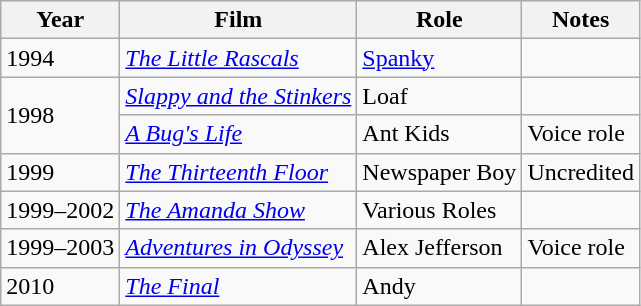<table class="wikitable">
<tr>
<th>Year</th>
<th>Film</th>
<th>Role</th>
<th>Notes</th>
</tr>
<tr>
<td>1994</td>
<td><em><a href='#'>The Little Rascals</a></em></td>
<td><a href='#'>Spanky</a></td>
<td></td>
</tr>
<tr>
<td rowspan=2>1998</td>
<td><em><a href='#'>Slappy and the Stinkers</a></em></td>
<td>Loaf</td>
<td></td>
</tr>
<tr>
<td><em><a href='#'>A Bug's Life</a></em></td>
<td>Ant Kids</td>
<td>Voice role</td>
</tr>
<tr>
<td>1999</td>
<td><em><a href='#'>The Thirteenth Floor</a></em></td>
<td>Newspaper Boy</td>
<td>Uncredited</td>
</tr>
<tr>
<td>1999–2002</td>
<td><em><a href='#'>The Amanda Show</a></em></td>
<td>Various Roles</td>
<td></td>
</tr>
<tr>
<td>1999–2003</td>
<td><em><a href='#'>Adventures in Odyssey</a></em></td>
<td>Alex Jefferson</td>
<td>Voice role</td>
</tr>
<tr>
<td>2010</td>
<td><em><a href='#'>The Final</a></em></td>
<td>Andy</td>
<td></td>
</tr>
</table>
